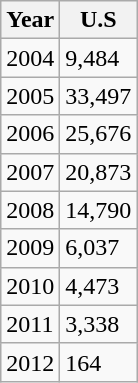<table class="wikitable">
<tr>
<th>Year</th>
<th>U.S</th>
</tr>
<tr>
<td>2004</td>
<td>9,484</td>
</tr>
<tr>
<td>2005</td>
<td>33,497</td>
</tr>
<tr>
<td>2006</td>
<td>25,676</td>
</tr>
<tr>
<td>2007</td>
<td>20,873</td>
</tr>
<tr>
<td>2008</td>
<td>14,790</td>
</tr>
<tr>
<td>2009</td>
<td>6,037</td>
</tr>
<tr>
<td>2010</td>
<td>4,473</td>
</tr>
<tr>
<td>2011</td>
<td>3,338</td>
</tr>
<tr>
<td>2012</td>
<td>164</td>
</tr>
</table>
